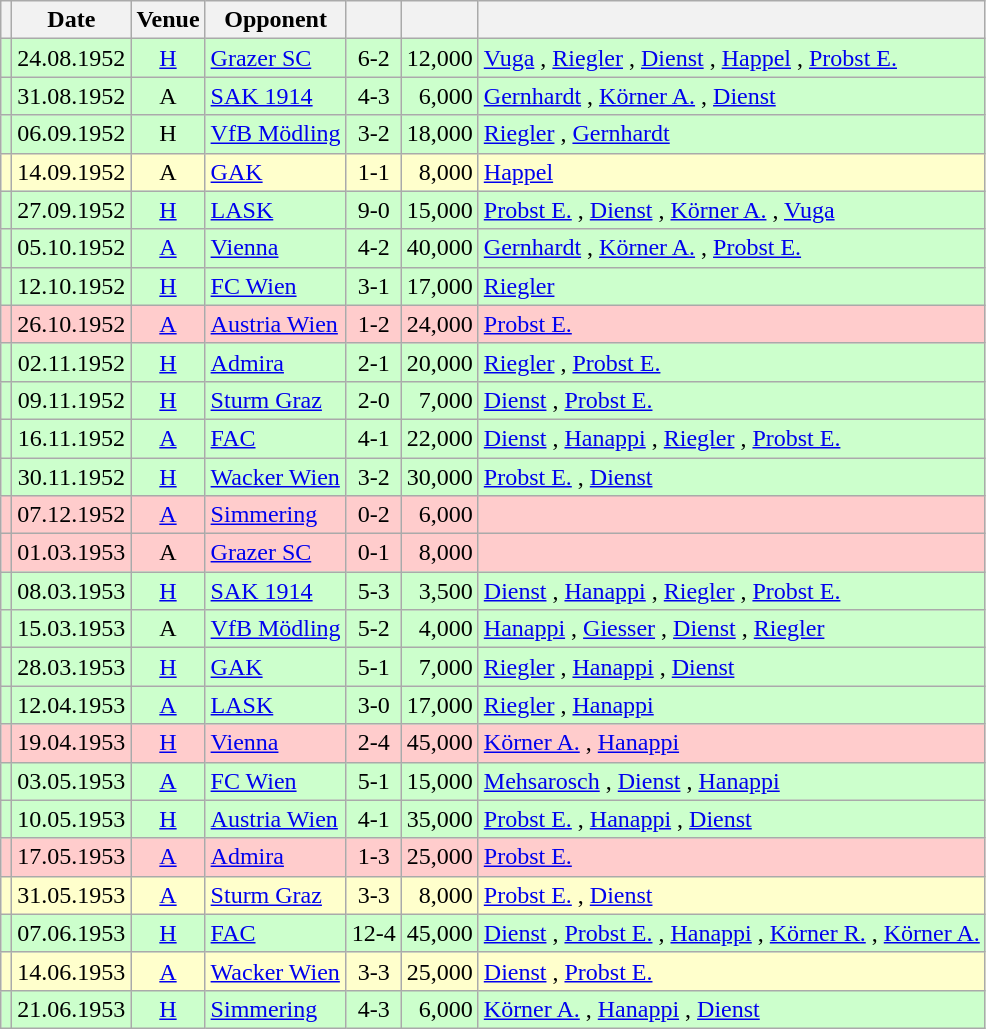<table class="wikitable" Style="text-align: center">
<tr>
<th></th>
<th>Date</th>
<th>Venue</th>
<th>Opponent</th>
<th></th>
<th></th>
<th></th>
</tr>
<tr style="background:#cfc">
<td></td>
<td>24.08.1952</td>
<td><a href='#'>H</a></td>
<td align="left"><a href='#'>Grazer SC</a></td>
<td>6-2</td>
<td align="right">12,000</td>
<td align="left"><a href='#'>Vuga</a> , <a href='#'>Riegler</a> , <a href='#'>Dienst</a>  , <a href='#'>Happel</a> , <a href='#'>Probst E.</a> </td>
</tr>
<tr style="background:#cfc">
<td></td>
<td>31.08.1952</td>
<td>A</td>
<td align="left"><a href='#'>SAK 1914</a></td>
<td>4-3</td>
<td align="right">6,000</td>
<td align="left"><a href='#'>Gernhardt</a> , <a href='#'>Körner A.</a> , <a href='#'>Dienst</a>  </td>
</tr>
<tr style="background:#cfc">
<td></td>
<td>06.09.1952</td>
<td>H</td>
<td align="left"><a href='#'>VfB Mödling</a></td>
<td>3-2</td>
<td align="right">18,000</td>
<td align="left"><a href='#'>Riegler</a>  , <a href='#'>Gernhardt</a> </td>
</tr>
<tr style="background:#ffc">
<td></td>
<td>14.09.1952</td>
<td>A</td>
<td align="left"><a href='#'>GAK</a></td>
<td>1-1</td>
<td align="right">8,000</td>
<td align="left"><a href='#'>Happel</a> </td>
</tr>
<tr style="background:#cfc">
<td></td>
<td>27.09.1952</td>
<td><a href='#'>H</a></td>
<td align="left"><a href='#'>LASK</a></td>
<td>9-0</td>
<td align="right">15,000</td>
<td align="left"><a href='#'>Probst E.</a>   , <a href='#'>Dienst</a>    , <a href='#'>Körner A.</a> , <a href='#'>Vuga</a> </td>
</tr>
<tr style="background:#cfc">
<td></td>
<td>05.10.1952</td>
<td><a href='#'>A</a></td>
<td align="left"><a href='#'>Vienna</a></td>
<td>4-2</td>
<td align="right">40,000</td>
<td align="left"><a href='#'>Gernhardt</a> , <a href='#'>Körner A.</a> , <a href='#'>Probst E.</a>  </td>
</tr>
<tr style="background:#cfc">
<td></td>
<td>12.10.1952</td>
<td><a href='#'>H</a></td>
<td align="left"><a href='#'>FC Wien</a></td>
<td>3-1</td>
<td align="right">17,000</td>
<td align="left"><a href='#'>Riegler</a>   </td>
</tr>
<tr style="background:#fcc">
<td></td>
<td>26.10.1952</td>
<td><a href='#'>A</a></td>
<td align="left"><a href='#'>Austria Wien</a></td>
<td>1-2</td>
<td align="right">24,000</td>
<td align="left"><a href='#'>Probst E.</a> </td>
</tr>
<tr style="background:#cfc">
<td></td>
<td>02.11.1952</td>
<td><a href='#'>H</a></td>
<td align="left"><a href='#'>Admira</a></td>
<td>2-1</td>
<td align="right">20,000</td>
<td align="left"><a href='#'>Riegler</a> , <a href='#'>Probst E.</a> </td>
</tr>
<tr style="background:#cfc">
<td></td>
<td>09.11.1952</td>
<td><a href='#'>H</a></td>
<td align="left"><a href='#'>Sturm Graz</a></td>
<td>2-0</td>
<td align="right">7,000</td>
<td align="left"><a href='#'>Dienst</a> , <a href='#'>Probst E.</a> </td>
</tr>
<tr style="background:#cfc">
<td></td>
<td>16.11.1952</td>
<td><a href='#'>A</a></td>
<td align="left"><a href='#'>FAC</a></td>
<td>4-1</td>
<td align="right">22,000</td>
<td align="left"><a href='#'>Dienst</a> , <a href='#'>Hanappi</a> , <a href='#'>Riegler</a> , <a href='#'>Probst E.</a> </td>
</tr>
<tr style="background:#cfc">
<td></td>
<td>30.11.1952</td>
<td><a href='#'>H</a></td>
<td align="left"><a href='#'>Wacker Wien</a></td>
<td>3-2</td>
<td align="right">30,000</td>
<td align="left"><a href='#'>Probst E.</a> , <a href='#'>Dienst</a>  </td>
</tr>
<tr style="background:#fcc">
<td></td>
<td>07.12.1952</td>
<td><a href='#'>A</a></td>
<td align="left"><a href='#'>Simmering</a></td>
<td>0-2</td>
<td align="right">6,000</td>
<td align="left"></td>
</tr>
<tr style="background:#fcc">
<td></td>
<td>01.03.1953</td>
<td>A</td>
<td align="left"><a href='#'>Grazer SC</a></td>
<td>0-1</td>
<td align="right">8,000</td>
<td align="left"></td>
</tr>
<tr style="background:#cfc">
<td></td>
<td>08.03.1953</td>
<td><a href='#'>H</a></td>
<td align="left"><a href='#'>SAK 1914</a></td>
<td>5-3</td>
<td align="right">3,500</td>
<td align="left"><a href='#'>Dienst</a> , <a href='#'>Hanappi</a> , <a href='#'>Riegler</a>  , <a href='#'>Probst E.</a> </td>
</tr>
<tr style="background:#cfc">
<td></td>
<td>15.03.1953</td>
<td>A</td>
<td align="left"><a href='#'>VfB Mödling</a></td>
<td>5-2</td>
<td align="right">4,000</td>
<td align="left"><a href='#'>Hanappi</a> , <a href='#'>Giesser</a> , <a href='#'>Dienst</a>  , <a href='#'>Riegler</a> </td>
</tr>
<tr style="background:#cfc">
<td></td>
<td>28.03.1953</td>
<td><a href='#'>H</a></td>
<td align="left"><a href='#'>GAK</a></td>
<td>5-1</td>
<td align="right">7,000</td>
<td align="left"><a href='#'>Riegler</a>  , <a href='#'>Hanappi</a>  , <a href='#'>Dienst</a> </td>
</tr>
<tr style="background:#cfc">
<td></td>
<td>12.04.1953</td>
<td><a href='#'>A</a></td>
<td align="left"><a href='#'>LASK</a></td>
<td>3-0</td>
<td align="right">17,000</td>
<td align="left"><a href='#'>Riegler</a> , <a href='#'>Hanappi</a>  </td>
</tr>
<tr style="background:#fcc">
<td></td>
<td>19.04.1953</td>
<td><a href='#'>H</a></td>
<td align="left"><a href='#'>Vienna</a></td>
<td>2-4</td>
<td align="right">45,000</td>
<td align="left"><a href='#'>Körner A.</a> , <a href='#'>Hanappi</a> </td>
</tr>
<tr style="background:#cfc">
<td></td>
<td>03.05.1953</td>
<td><a href='#'>A</a></td>
<td align="left"><a href='#'>FC Wien</a></td>
<td>5-1</td>
<td align="right">15,000</td>
<td align="left"><a href='#'>Mehsarosch</a> , <a href='#'>Dienst</a>   , <a href='#'>Hanappi</a> </td>
</tr>
<tr style="background:#cfc">
<td></td>
<td>10.05.1953</td>
<td><a href='#'>H</a></td>
<td align="left"><a href='#'>Austria Wien</a></td>
<td>4-1</td>
<td align="right">35,000</td>
<td align="left"><a href='#'>Probst E.</a>  , <a href='#'>Hanappi</a> , <a href='#'>Dienst</a> </td>
</tr>
<tr style="background:#fcc">
<td></td>
<td>17.05.1953</td>
<td><a href='#'>A</a></td>
<td align="left"><a href='#'>Admira</a></td>
<td>1-3</td>
<td align="right">25,000</td>
<td align="left"><a href='#'>Probst E.</a> </td>
</tr>
<tr style="background:#ffc">
<td></td>
<td>31.05.1953</td>
<td><a href='#'>A</a></td>
<td align="left"><a href='#'>Sturm Graz</a></td>
<td>3-3</td>
<td align="right">8,000</td>
<td align="left"><a href='#'>Probst E.</a>  , <a href='#'>Dienst</a> </td>
</tr>
<tr style="background:#cfc">
<td></td>
<td>07.06.1953</td>
<td><a href='#'>H</a></td>
<td align="left"><a href='#'>FAC</a></td>
<td>12-4</td>
<td align="right">45,000</td>
<td align="left"><a href='#'>Dienst</a>    , <a href='#'>Probst E.</a>  , <a href='#'>Hanappi</a>   , <a href='#'>Körner R.</a> , <a href='#'>Körner A.</a>  </td>
</tr>
<tr style="background:#ffc">
<td></td>
<td>14.06.1953</td>
<td><a href='#'>A</a></td>
<td align="left"><a href='#'>Wacker Wien</a></td>
<td>3-3</td>
<td align="right">25,000</td>
<td align="left"><a href='#'>Dienst</a>  , <a href='#'>Probst E.</a> </td>
</tr>
<tr style="background:#cfc">
<td></td>
<td>21.06.1953</td>
<td><a href='#'>H</a></td>
<td align="left"><a href='#'>Simmering</a></td>
<td>4-3</td>
<td align="right">6,000</td>
<td align="left"><a href='#'>Körner A.</a> , <a href='#'>Hanappi</a> , <a href='#'>Dienst</a>  </td>
</tr>
</table>
